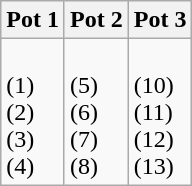<table class="wikitable">
<tr>
<th width=33.33%>Pot 1</th>
<th width=33.33%>Pot 2</th>
<th width=33.33%>Pot 3</th>
</tr>
<tr>
<td><br> (1)<br>
 (2)<br>
 (3)<br>
 (4)</td>
<td><br> (5)<br>
 (6)<br>
 (7)<br>
 (8)</td>
<td><br> (10)<br>
 (11)<br>
 (12)<br>
 (13)</td>
</tr>
</table>
